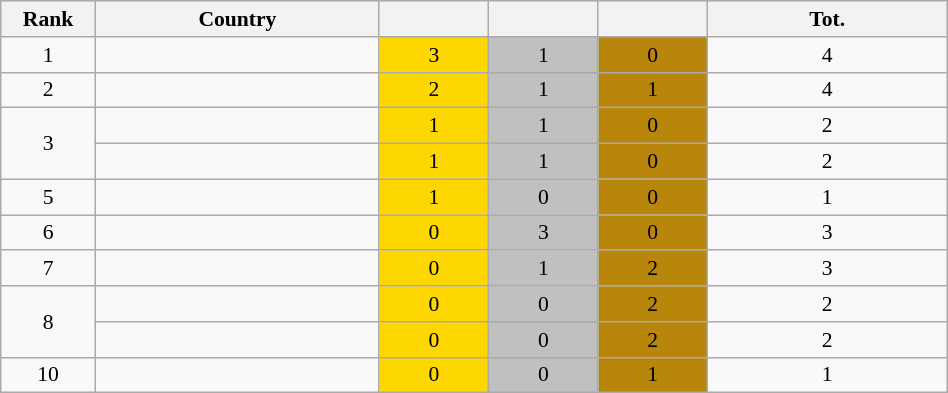<table class=wikitable width=50% cellspacing="1" cellpadding="3" style="border:1px solid #AAAAAA;font-size:90%; text-align:center">
<tr bgcolor="#EFEFEF">
<th width=10%>Rank</th>
<th width=30%>Country</th>
<th></th>
<th></th>
<th></th>
<th>Tot.</th>
</tr>
<tr>
<td>1</td>
<td align=left></td>
<td bgcolor=#ffd700>3</td>
<td bgcolor=#c0c0c0>1</td>
<td bgcolor=#b8860b>0</td>
<td>4</td>
</tr>
<tr>
<td>2</td>
<td align=left></td>
<td bgcolor=#ffd700>2</td>
<td bgcolor=#c0c0c0>1</td>
<td bgcolor=#b8860b>1</td>
<td>4</td>
</tr>
<tr>
<td rowspan="2">3</td>
<td align=left></td>
<td bgcolor=#ffd700>1</td>
<td bgcolor=#c0c0c0>1</td>
<td bgcolor=#b8860b>0</td>
<td>2</td>
</tr>
<tr>
<td align=left></td>
<td bgcolor=#ffd700>1</td>
<td bgcolor=#c0c0c0>1</td>
<td bgcolor=#b8860b>0</td>
<td>2</td>
</tr>
<tr>
<td>5</td>
<td align=left></td>
<td bgcolor=#ffd700>1</td>
<td bgcolor=#c0c0c0>0</td>
<td bgcolor=#b8860b>0</td>
<td>1</td>
</tr>
<tr>
<td>6</td>
<td align=left></td>
<td bgcolor=#ffd700>0</td>
<td bgcolor=#c0c0c0>3</td>
<td bgcolor=#b8860b>0</td>
<td>3</td>
</tr>
<tr>
<td>7</td>
<td align=left></td>
<td bgcolor=#ffd700>0</td>
<td bgcolor=#c0c0c0>1</td>
<td bgcolor=#b8860b>2</td>
<td>3</td>
</tr>
<tr>
<td rowspan="2">8</td>
<td align=left></td>
<td bgcolor=#ffd700>0</td>
<td bgcolor=#c0c0c0>0</td>
<td bgcolor=#b8860b>2</td>
<td>2</td>
</tr>
<tr>
<td align=left></td>
<td bgcolor=#ffd700>0</td>
<td bgcolor=#c0c0c0>0</td>
<td bgcolor=#b8860b>2</td>
<td>2</td>
</tr>
<tr>
<td>10</td>
<td align=left></td>
<td bgcolor=#ffd700>0</td>
<td bgcolor=#c0c0c0>0</td>
<td bgcolor=#b8860b>1</td>
<td>1</td>
</tr>
</table>
